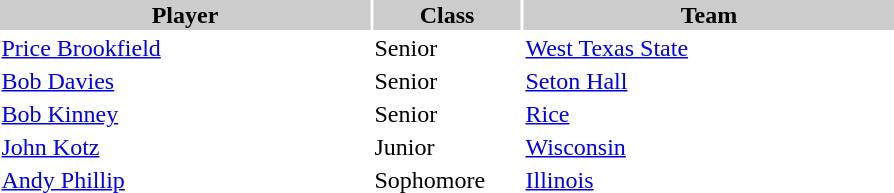<table style="width:600px" "border:'1' 'solid' 'gray'">
<tr>
<th style="background:#CCCCCC;width:40%">Player</th>
<th style="background:#CCCCCC;width:16%">Class</th>
<th style="background:#CCCCCC;width:40%">Team</th>
</tr>
<tr>
<td><a href='#'>Price Brookfield</a></td>
<td>Senior</td>
<td><a href='#'>West Texas State</a></td>
</tr>
<tr>
<td><a href='#'>Bob Davies</a></td>
<td>Senior</td>
<td><a href='#'>Seton Hall</a></td>
</tr>
<tr>
<td><a href='#'>Bob Kinney</a></td>
<td>Senior</td>
<td><a href='#'>Rice</a></td>
</tr>
<tr>
<td><a href='#'>John Kotz</a></td>
<td>Junior</td>
<td><a href='#'>Wisconsin</a></td>
</tr>
<tr>
<td><a href='#'>Andy Phillip</a></td>
<td>Sophomore</td>
<td><a href='#'>Illinois</a></td>
</tr>
</table>
